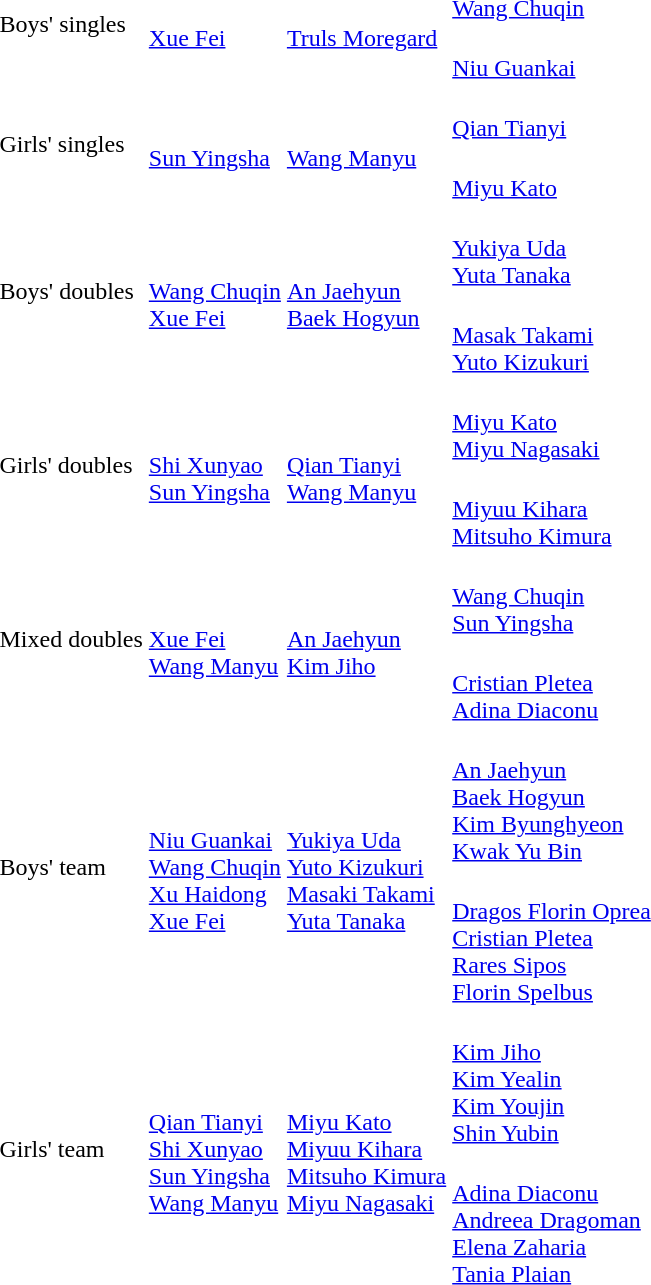<table>
<tr>
<td rowspan=2>Boys' singles</td>
<td rowspan=2><br><a href='#'>Xue Fei</a></td>
<td rowspan=2><br><a href='#'>Truls Moregard</a></td>
<td><br><a href='#'>Wang Chuqin</a></td>
</tr>
<tr>
<td><br><a href='#'>Niu Guankai</a></td>
</tr>
<tr>
<td rowspan=2>Girls' singles</td>
<td rowspan=2><br><a href='#'>Sun Yingsha</a></td>
<td rowspan=2><br><a href='#'>Wang Manyu</a></td>
<td><br><a href='#'>Qian Tianyi</a></td>
</tr>
<tr>
<td><br><a href='#'>Miyu Kato</a></td>
</tr>
<tr>
<td rowspan=2>Boys' doubles</td>
<td rowspan=2><br><a href='#'>Wang Chuqin</a><br><a href='#'>Xue Fei</a></td>
<td rowspan=2><br><a href='#'>An Jaehyun</a><br><a href='#'>Baek Hogyun</a></td>
<td><br><a href='#'>Yukiya Uda</a><br><a href='#'>Yuta Tanaka</a></td>
</tr>
<tr>
<td><br><a href='#'>Masak Takami</a><br><a href='#'>Yuto Kizukuri</a></td>
</tr>
<tr>
<td rowspan=2>Girls' doubles</td>
<td rowspan=2><br><a href='#'>Shi Xunyao</a><br><a href='#'>Sun Yingsha</a></td>
<td rowspan=2><br><a href='#'>Qian Tianyi</a><br><a href='#'>Wang Manyu</a></td>
<td><br><a href='#'>Miyu Kato</a><br><a href='#'>Miyu Nagasaki</a></td>
</tr>
<tr>
<td><br><a href='#'>Miyuu Kihara</a><br><a href='#'>Mitsuho Kimura</a></td>
</tr>
<tr>
<td rowspan=2>Mixed doubles</td>
<td rowspan=2><br><a href='#'>Xue Fei</a><br><a href='#'>Wang Manyu</a></td>
<td rowspan=2><br><a href='#'>An Jaehyun</a><br><a href='#'>Kim Jiho</a></td>
<td><br><a href='#'>Wang Chuqin</a><br><a href='#'>Sun Yingsha</a></td>
</tr>
<tr>
<td><br><a href='#'>Cristian Pletea</a><br><a href='#'>Adina Diaconu</a></td>
</tr>
<tr>
<td rowspan=2>Boys' team</td>
<td rowspan=2><br><a href='#'>Niu Guankai </a><br><a href='#'>Wang Chuqin</a><br><a href='#'>Xu Haidong</a><br><a href='#'>Xue Fei</a></td>
<td rowspan=2><br><a href='#'>Yukiya Uda</a><br><a href='#'>Yuto Kizukuri</a><br><a href='#'>Masaki Takami</a><br><a href='#'>Yuta Tanaka</a></td>
<td><br><a href='#'>An Jaehyun</a><br><a href='#'>Baek Hogyun</a><br><a href='#'>Kim Byunghyeon</a><br><a href='#'>Kwak Yu Bin</a></td>
</tr>
<tr>
<td><br><a href='#'>Dragos Florin Oprea</a><br><a href='#'>Cristian Pletea</a><br><a href='#'>Rares Sipos</a><br><a href='#'>Florin Spelbus</a></td>
</tr>
<tr>
<td rowspan=2>Girls' team</td>
<td rowspan=2><br><a href='#'>Qian Tianyi</a><br><a href='#'>Shi Xunyao</a><br><a href='#'>Sun Yingsha</a><br><a href='#'>Wang Manyu</a></td>
<td rowspan=2><br><a href='#'>Miyu Kato</a><br><a href='#'>Miyuu Kihara</a><br><a href='#'>Mitsuho Kimura</a><br><a href='#'>Miyu Nagasaki</a></td>
<td><br><a href='#'>Kim Jiho</a><br><a href='#'>Kim Yealin</a><br><a href='#'>Kim Youjin</a><br><a href='#'>Shin Yubin</a></td>
</tr>
<tr>
<td><br><a href='#'>Adina Diaconu</a><br><a href='#'>Andreea Dragoman</a><br><a href='#'>Elena Zaharia</a><br><a href='#'>Tania Plaian</a></td>
</tr>
</table>
